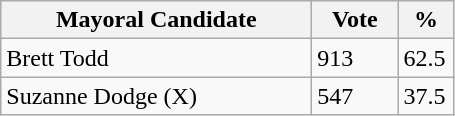<table class="wikitable">
<tr>
<th bgcolor="#DDDDFF" width="200px">Mayoral Candidate </th>
<th bgcolor="#DDDDFF" width="50px">Vote</th>
<th bgcolor="#DDDDFF" width="30px">%</th>
</tr>
<tr>
<td>Brett Todd</td>
<td>913</td>
<td>62.5</td>
</tr>
<tr>
<td>Suzanne Dodge (X)</td>
<td>547</td>
<td>37.5</td>
</tr>
</table>
